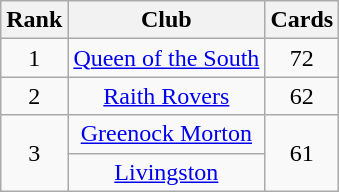<table class="wikitable" style="text-align:center">
<tr>
<th>Rank</th>
<th>Club</th>
<th>Cards</th>
</tr>
<tr>
<td>1</td>
<td><a href='#'>Queen of the South</a></td>
<td>72</td>
</tr>
<tr>
<td>2</td>
<td><a href='#'>Raith Rovers</a></td>
<td>62</td>
</tr>
<tr>
<td rowspan="2">3</td>
<td><a href='#'>Greenock Morton</a></td>
<td rowspan="2">61</td>
</tr>
<tr>
<td><a href='#'>Livingston</a></td>
</tr>
</table>
